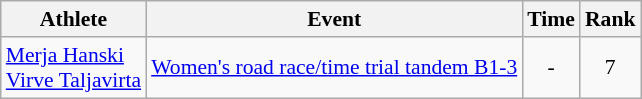<table class=wikitable style="font-size:90%">
<tr>
<th>Athlete</th>
<th>Event</th>
<th>Time</th>
<th>Rank</th>
</tr>
<tr>
<td><a href='#'>Merja Hanski</a><br> <a href='#'>Virve Taljavirta</a></td>
<td><a href='#'>Women's road race/time trial tandem B1-3</a></td>
<td style="text-align:center;">-</td>
<td style="text-align:center;">7</td>
</tr>
</table>
